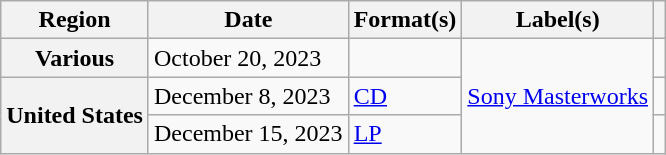<table class="wikitable plainrowheaders">
<tr>
<th scope="col">Region</th>
<th scope="col">Date</th>
<th scope="col">Format(s)</th>
<th scope="col">Label(s)</th>
<th scope="col"></th>
</tr>
<tr>
<th scope="row">Various</th>
<td>October 20, 2023</td>
<td></td>
<td rowspan="3"><a href='#'>Sony Masterworks</a></td>
<td></td>
</tr>
<tr>
<th rowspan="2" scope="row">United States</th>
<td>December 8, 2023</td>
<td><a href='#'>CD</a></td>
<td></td>
</tr>
<tr>
<td>December 15, 2023</td>
<td><a href='#'>LP</a></td>
<td></td>
</tr>
</table>
